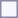<table style="border:1px solid #8888aa; background-color:#f7f8ff; padding:5px; font-size:95%; margin: 0px 12px 12px 0px;">
</table>
